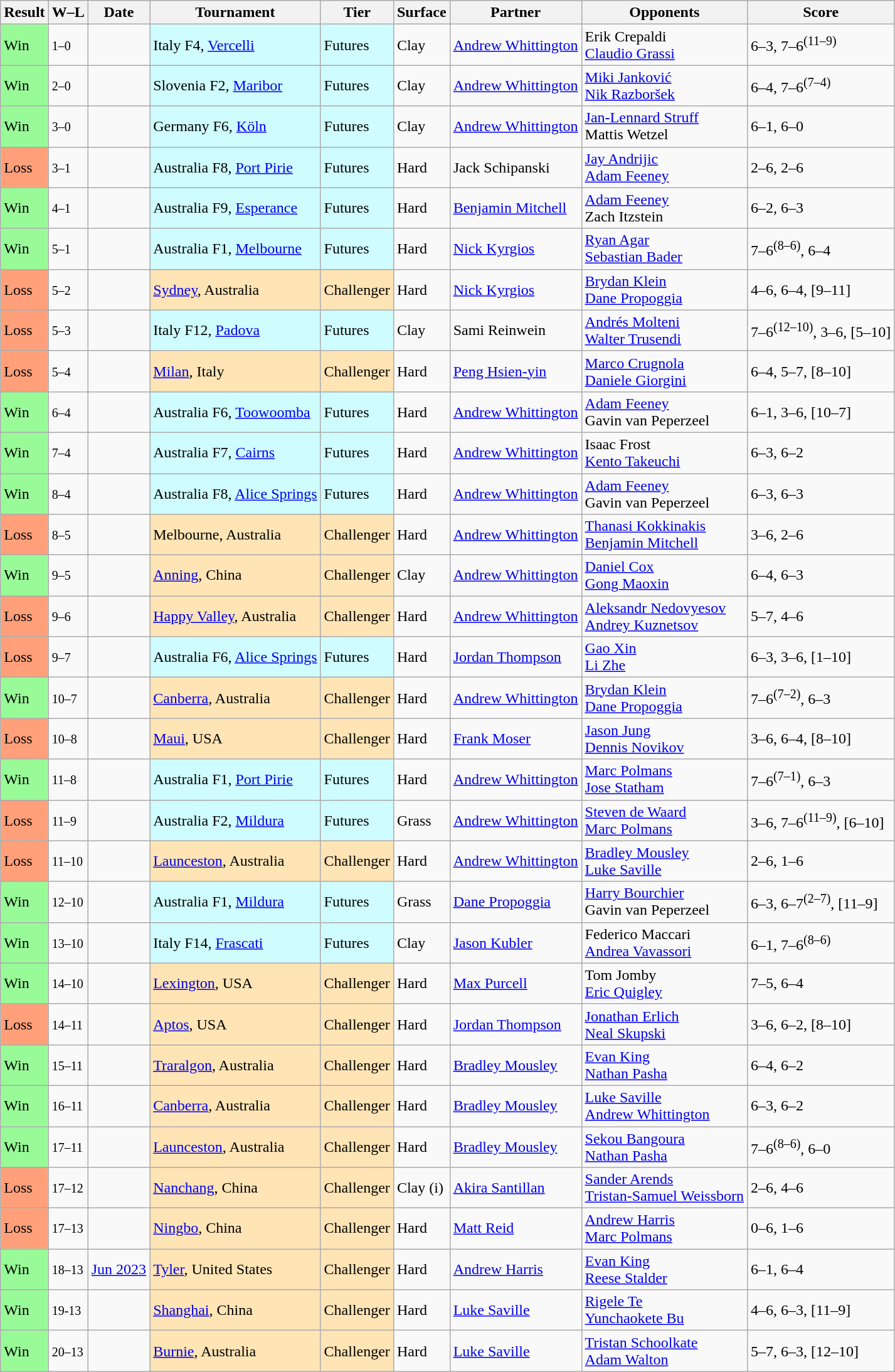<table class="sortable wikitable">
<tr>
<th>Result</th>
<th class="unsortable">W–L</th>
<th>Date</th>
<th>Tournament</th>
<th>Tier</th>
<th>Surface</th>
<th>Partner</th>
<th>Opponents</th>
<th class="unsortable">Score</th>
</tr>
<tr>
<td style="background:#98fb98;">Win</td>
<td><small>1–0</small></td>
<td></td>
<td style="background:#cffcff;">Italy F4, <a href='#'>Vercelli</a></td>
<td style="background:#cffcff;">Futures</td>
<td>Clay</td>
<td> <a href='#'>Andrew Whittington</a></td>
<td> Erik Crepaldi<br> <a href='#'>Claudio Grassi</a></td>
<td>6–3, 7–6<sup>(11–9)</sup></td>
</tr>
<tr>
<td style="background:#98fb98;">Win</td>
<td><small>2–0</small></td>
<td></td>
<td style="background:#cffcff;">Slovenia F2, <a href='#'>Maribor</a></td>
<td style="background:#cffcff;">Futures</td>
<td>Clay</td>
<td> <a href='#'>Andrew Whittington</a></td>
<td> <a href='#'>Miki Janković</a><br> <a href='#'>Nik Razboršek</a></td>
<td>6–4, 7–6<sup>(7–4)</sup></td>
</tr>
<tr>
<td style="background:#98fb98;">Win</td>
<td><small>3–0</small></td>
<td></td>
<td style="background:#cffcff;">Germany F6, <a href='#'>Köln</a></td>
<td style="background:#cffcff;">Futures</td>
<td>Clay</td>
<td> <a href='#'>Andrew Whittington</a></td>
<td> <a href='#'>Jan-Lennard Struff</a><br> Mattis Wetzel</td>
<td>6–1, 6–0</td>
</tr>
<tr>
<td style="background:#ffa07a;">Loss</td>
<td><small>3–1</small></td>
<td></td>
<td style="background:#cffcff;">Australia F8, <a href='#'>Port Pirie</a></td>
<td style="background:#cffcff;">Futures</td>
<td>Hard</td>
<td> Jack Schipanski</td>
<td> <a href='#'>Jay Andrijic</a><br> <a href='#'>Adam Feeney</a></td>
<td>2–6, 2–6</td>
</tr>
<tr>
<td style="background:#98fb98;">Win</td>
<td><small>4–1</small></td>
<td></td>
<td style="background:#cffcff;">Australia F9, <a href='#'>Esperance</a></td>
<td style="background:#cffcff;">Futures</td>
<td>Hard</td>
<td> <a href='#'>Benjamin Mitchell</a></td>
<td> <a href='#'>Adam Feeney</a><br> Zach Itzstein</td>
<td>6–2, 6–3</td>
</tr>
<tr>
<td style="background:#98fb98;">Win</td>
<td><small>5–1</small></td>
<td></td>
<td style="background:#cffcff;">Australia F1, <a href='#'>Melbourne</a></td>
<td style="background:#cffcff;">Futures</td>
<td>Hard</td>
<td> <a href='#'>Nick Kyrgios</a></td>
<td> <a href='#'>Ryan Agar</a><br> <a href='#'>Sebastian Bader</a></td>
<td>7–6<sup>(8–6)</sup>, 6–4</td>
</tr>
<tr>
<td style="background:#ffa07a;">Loss</td>
<td><small>5–2</small></td>
<td><a href='#'></a></td>
<td style="background:moccasin;"><a href='#'>Sydney</a>, Australia</td>
<td style="background:moccasin;">Challenger</td>
<td>Hard</td>
<td> <a href='#'>Nick Kyrgios</a></td>
<td> <a href='#'>Brydan Klein</a><br> <a href='#'>Dane Propoggia</a></td>
<td>4–6, 6–4, [9–11]</td>
</tr>
<tr>
<td style="background:#ffa07a;">Loss</td>
<td><small>5–3</small></td>
<td></td>
<td style="background:#cffcff;">Italy F12, <a href='#'>Padova</a></td>
<td style="background:#cffcff;">Futures</td>
<td>Clay</td>
<td> Sami Reinwein</td>
<td> <a href='#'>Andrés Molteni</a><br> <a href='#'>Walter Trusendi</a></td>
<td>7–6<sup>(12–10)</sup>, 3–6, [5–10]</td>
</tr>
<tr>
<td style="background:#ffa07a;">Loss</td>
<td><small>5–4</small></td>
<td><a href='#'></a></td>
<td style="background:moccasin;"><a href='#'>Milan</a>, Italy</td>
<td style="background:moccasin;">Challenger</td>
<td>Hard</td>
<td> <a href='#'>Peng Hsien-yin</a></td>
<td> <a href='#'>Marco Crugnola</a><br> <a href='#'>Daniele Giorgini</a></td>
<td>6–4, 5–7, [8–10]</td>
</tr>
<tr>
<td style="background:#98fb98;">Win</td>
<td><small>6–4</small></td>
<td></td>
<td style="background:#cffcff;">Australia F6, <a href='#'>Toowoomba</a></td>
<td style="background:#cffcff;">Futures</td>
<td>Hard</td>
<td> <a href='#'>Andrew Whittington</a></td>
<td> <a href='#'>Adam Feeney</a><br> Gavin van Peperzeel</td>
<td>6–1, 3–6, [10–7]</td>
</tr>
<tr>
<td style="background:#98fb98;">Win</td>
<td><small>7–4</small></td>
<td></td>
<td style="background:#cffcff;">Australia F7, <a href='#'>Cairns</a></td>
<td style="background:#cffcff;">Futures</td>
<td>Hard</td>
<td> <a href='#'>Andrew Whittington</a></td>
<td> Isaac Frost<br> <a href='#'>Kento Takeuchi</a></td>
<td>6–3, 6–2</td>
</tr>
<tr>
<td style="background:#98fb98;">Win</td>
<td><small>8–4</small></td>
<td></td>
<td style="background:#cffcff;">Australia F8, <a href='#'>Alice Springs</a></td>
<td style="background:#cffcff;">Futures</td>
<td>Hard</td>
<td> <a href='#'>Andrew Whittington</a></td>
<td> <a href='#'>Adam Feeney</a><br> Gavin van Peperzeel</td>
<td>6–3, 6–3</td>
</tr>
<tr>
<td style="background:#ffa07a;">Loss</td>
<td><small>8–5</small></td>
<td><a href='#'></a></td>
<td style="background:moccasin;">Melbourne, Australia</td>
<td style="background:moccasin;">Challenger</td>
<td>Hard</td>
<td> <a href='#'>Andrew Whittington</a></td>
<td> <a href='#'>Thanasi Kokkinakis</a><br> <a href='#'>Benjamin Mitchell</a></td>
<td>3–6, 2–6</td>
</tr>
<tr>
<td style="background:#98fb98;">Win</td>
<td><small>9–5</small></td>
<td><a href='#'></a></td>
<td style="background:moccasin;"><a href='#'>Anning</a>, China</td>
<td style="background:moccasin;">Challenger</td>
<td>Clay</td>
<td> <a href='#'>Andrew Whittington</a></td>
<td> <a href='#'>Daniel Cox</a><br> <a href='#'>Gong Maoxin</a></td>
<td>6–4, 6–3</td>
</tr>
<tr>
<td style="background:#ffa07a;">Loss</td>
<td><small>9–6</small></td>
<td><a href='#'></a></td>
<td style="background:moccasin;"><a href='#'>Happy Valley</a>, Australia</td>
<td style="background:moccasin;">Challenger</td>
<td>Hard</td>
<td> <a href='#'>Andrew Whittington</a></td>
<td> <a href='#'>Aleksandr Nedovyesov</a><br> <a href='#'>Andrey Kuznetsov</a></td>
<td>5–7, 4–6</td>
</tr>
<tr>
<td style="background:#ffa07a;">Loss</td>
<td><small>9–7</small></td>
<td></td>
<td style="background:#cffcff;">Australia F6, <a href='#'>Alice Springs</a></td>
<td style="background:#cffcff;">Futures</td>
<td>Hard</td>
<td> <a href='#'>Jordan Thompson</a></td>
<td> <a href='#'>Gao Xin</a><br> <a href='#'>Li Zhe</a></td>
<td>6–3, 3–6, [1–10]</td>
</tr>
<tr>
<td style="background:#98fb98;">Win</td>
<td><small>10–7</small></td>
<td><a href='#'></a></td>
<td style="background:moccasin;"><a href='#'>Canberra</a>, Australia</td>
<td style="background:moccasin;">Challenger</td>
<td>Hard</td>
<td> <a href='#'>Andrew Whittington</a></td>
<td> <a href='#'>Brydan Klein</a><br> <a href='#'>Dane Propoggia</a></td>
<td>7–6<sup>(7–2)</sup>, 6–3</td>
</tr>
<tr>
<td style="background:#ffa07a;">Loss</td>
<td><small>10–8</small></td>
<td><a href='#'></a></td>
<td style="background:moccasin;"><a href='#'>Maui</a>, USA</td>
<td style="background:moccasin;">Challenger</td>
<td>Hard</td>
<td> <a href='#'>Frank Moser</a></td>
<td> <a href='#'>Jason Jung</a><br> <a href='#'>Dennis Novikov</a></td>
<td>3–6, 6–4, [8–10]</td>
</tr>
<tr>
<td style="background:#98fb98;">Win</td>
<td><small>11–8</small></td>
<td></td>
<td style="background:#cffcff;">Australia F1, <a href='#'>Port Pirie</a></td>
<td style="background:#cffcff;">Futures</td>
<td>Hard</td>
<td> <a href='#'>Andrew Whittington</a></td>
<td> <a href='#'>Marc Polmans</a><br> <a href='#'>Jose Statham</a></td>
<td>7–6<sup>(7–1)</sup>, 6–3</td>
</tr>
<tr>
<td style="background:#ffa07a;">Loss</td>
<td><small>11–9</small></td>
<td></td>
<td style="background:#cffcff;">Australia F2, <a href='#'>Mildura</a></td>
<td style="background:#cffcff;">Futures</td>
<td>Grass</td>
<td> <a href='#'>Andrew Whittington</a></td>
<td> <a href='#'>Steven de Waard</a><br> <a href='#'>Marc Polmans</a></td>
<td>3–6, 7–6<sup>(11–9)</sup>, [6–10]</td>
</tr>
<tr>
<td style="background:#ffa07a;">Loss</td>
<td><small>11–10</small></td>
<td><a href='#'></a></td>
<td style="background:moccasin;"><a href='#'>Launceston</a>, Australia</td>
<td style="background:moccasin;">Challenger</td>
<td>Hard</td>
<td> <a href='#'>Andrew Whittington</a></td>
<td> <a href='#'>Bradley Mousley</a><br> <a href='#'>Luke Saville</a></td>
<td>2–6, 1–6</td>
</tr>
<tr>
<td style="background:#98fb98;">Win</td>
<td><small>12–10</small></td>
<td></td>
<td style="background:#cffcff;">Australia F1, <a href='#'>Mildura</a></td>
<td style="background:#cffcff;">Futures</td>
<td>Grass</td>
<td> <a href='#'>Dane Propoggia</a></td>
<td> <a href='#'>Harry Bourchier</a><br> Gavin van Peperzeel</td>
<td>6–3, 6–7<sup>(2–7)</sup>, [11–9]</td>
</tr>
<tr>
<td style="background:#98fb98;">Win</td>
<td><small>13–10</small></td>
<td></td>
<td style="background:#cffcff;">Italy F14, <a href='#'>Frascati</a></td>
<td style="background:#cffcff;">Futures</td>
<td>Clay</td>
<td> <a href='#'>Jason Kubler</a></td>
<td> Federico Maccari<br> <a href='#'>Andrea Vavassori</a></td>
<td>6–1, 7–6<sup>(8–6)</sup></td>
</tr>
<tr>
<td style="background:#98fb98;">Win</td>
<td><small>14–10</small></td>
<td><a href='#'></a></td>
<td style="background:moccasin;"><a href='#'>Lexington</a>, USA</td>
<td style="background:moccasin;">Challenger</td>
<td>Hard</td>
<td> <a href='#'>Max Purcell</a></td>
<td> Tom Jomby<br> <a href='#'>Eric Quigley</a></td>
<td>7–5, 6–4</td>
</tr>
<tr>
<td style="background:#ffa07a;">Loss</td>
<td><small>14–11</small></td>
<td><a href='#'></a></td>
<td style="background:moccasin;"><a href='#'>Aptos</a>, USA</td>
<td style="background:moccasin;">Challenger</td>
<td>Hard</td>
<td> <a href='#'>Jordan Thompson</a></td>
<td> <a href='#'>Jonathan Erlich</a><br> <a href='#'>Neal Skupski</a></td>
<td>3–6, 6–2, [8–10]</td>
</tr>
<tr>
<td style="background:#98fb98;">Win</td>
<td><small>15–11</small></td>
<td><a href='#'></a></td>
<td style="background:moccasin;"><a href='#'>Traralgon</a>, Australia</td>
<td style="background:moccasin;">Challenger</td>
<td>Hard</td>
<td> <a href='#'>Bradley Mousley</a></td>
<td> <a href='#'>Evan King</a><br> <a href='#'>Nathan Pasha</a></td>
<td>6–4, 6–2</td>
</tr>
<tr>
<td style="background:#98fb98;">Win</td>
<td><small>16–11</small></td>
<td><a href='#'></a></td>
<td style="background:moccasin;"><a href='#'>Canberra</a>, Australia</td>
<td style="background:moccasin;">Challenger</td>
<td>Hard</td>
<td> <a href='#'>Bradley Mousley</a></td>
<td> <a href='#'>Luke Saville</a><br> <a href='#'>Andrew Whittington</a></td>
<td>6–3, 6–2</td>
</tr>
<tr>
<td style="background:#98fb98;">Win</td>
<td><small>17–11</small></td>
<td><a href='#'></a></td>
<td style="background:moccasin;"><a href='#'>Launceston</a>, Australia</td>
<td style="background:moccasin;">Challenger</td>
<td>Hard</td>
<td> <a href='#'>Bradley Mousley</a></td>
<td> <a href='#'>Sekou Bangoura</a> <br> <a href='#'>Nathan Pasha</a></td>
<td>7–6<sup>(8–6)</sup>, 6–0</td>
</tr>
<tr>
<td style="background:#ffa07a;">Loss</td>
<td><small>17–12</small></td>
<td><a href='#'></a></td>
<td style="background:moccasin;"><a href='#'>Nanchang</a>, China</td>
<td style="background:moccasin;">Challenger</td>
<td>Clay (i)</td>
<td> <a href='#'>Akira Santillan</a></td>
<td> <a href='#'>Sander Arends</a> <br> <a href='#'>Tristan-Samuel Weissborn</a></td>
<td>2–6, 4–6</td>
</tr>
<tr>
<td style="background:#ffa07a;">Loss</td>
<td><small>17–13</small></td>
<td><a href='#'></a></td>
<td style="background:moccasin;"><a href='#'>Ningbo</a>, China</td>
<td style="background:moccasin;">Challenger</td>
<td>Hard</td>
<td> <a href='#'>Matt Reid</a></td>
<td> <a href='#'>Andrew Harris</a><br> <a href='#'>Marc Polmans</a></td>
<td>0–6, 1–6</td>
</tr>
<tr>
<td style="background:#98fb98;">Win</td>
<td><small>18–13</small></td>
<td><a href='#'>Jun 2023</a></td>
<td style="background:moccasin;"><a href='#'>Tyler</a>, United States</td>
<td style="background:moccasin;">Challenger</td>
<td>Hard</td>
<td> <a href='#'>Andrew Harris</a></td>
<td> <a href='#'>Evan King</a><br> <a href='#'>Reese Stalder</a></td>
<td>6–1, 6–4</td>
</tr>
<tr>
<td bgcolor=98FB98>Win</td>
<td><small>19-13</small></td>
<td><a href='#'></a></td>
<td style="background:moccasin;"><a href='#'>Shanghai</a>, China</td>
<td style="background:moccasin;">Challenger</td>
<td>Hard</td>
<td> <a href='#'>Luke Saville</a></td>
<td> <a href='#'>Rigele Te</a><br> <a href='#'>Yunchaokete Bu</a></td>
<td>4–6, 6–3, [11–9]</td>
</tr>
<tr>
<td bgcolor=98FB98>Win</td>
<td><small>20–13</small></td>
<td><a href='#'></a></td>
<td style="background:moccasin;"><a href='#'>Burnie</a>, Australia</td>
<td style="background:moccasin;">Challenger</td>
<td>Hard</td>
<td> <a href='#'>Luke Saville</a></td>
<td> <a href='#'>Tristan Schoolkate</a><br> <a href='#'>Adam Walton</a></td>
<td>5–7, 6–3, [12–10]</td>
</tr>
</table>
